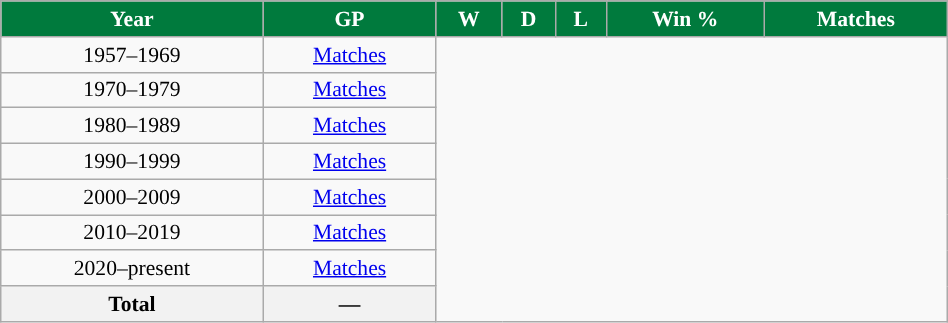<table class="wikitable collapsed" style="font-size:90%; text-align:center;" width="50%">
<tr>
<th style="background: #007A3D; color: #FFFFFF;">Year</th>
<th style="background: #007A3D; color: #FFFFFF;">GP</th>
<th style="background: #007A3D; color: #FFFFFF;">W</th>
<th style="background: #007A3D; color: #FFFFFF;">D</th>
<th style="background: #007A3D; color: #FFFFFF;">L</th>
<th style="background: #007A3D; color: #FFFFFF;">Win %</th>
<th style="background: #007A3D; color: #FFFFFF;">Matches</th>
</tr>
<tr>
<td>1957–1969<br></td>
<td><a href='#'>Matches</a></td>
</tr>
<tr>
<td>1970–1979<br></td>
<td><a href='#'>Matches</a></td>
</tr>
<tr>
<td>1980–1989<br></td>
<td><a href='#'>Matches</a></td>
</tr>
<tr>
<td>1990–1999<br></td>
<td><a href='#'>Matches</a></td>
</tr>
<tr>
<td>2000–2009<br></td>
<td><a href='#'>Matches</a></td>
</tr>
<tr>
<td>2010–2019<br></td>
<td><a href='#'>Matches</a></td>
</tr>
<tr>
<td>2020–present<br></td>
<td><a href='#'>Matches</a></td>
</tr>
<tr>
<th>Total<br></th>
<th>—</th>
</tr>
</table>
